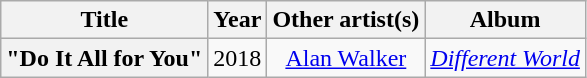<table class="wikitable plainrowheaders" style="text-align:center;">
<tr>
<th scope="col">Title</th>
<th scope="col">Year</th>
<th scope="col">Other artist(s)</th>
<th scope="col">Album</th>
</tr>
<tr>
<th scope="row">"Do It All for You"</th>
<td>2018</td>
<td><a href='#'>Alan Walker</a></td>
<td><em><a href='#'>Different World</a></em></td>
</tr>
</table>
